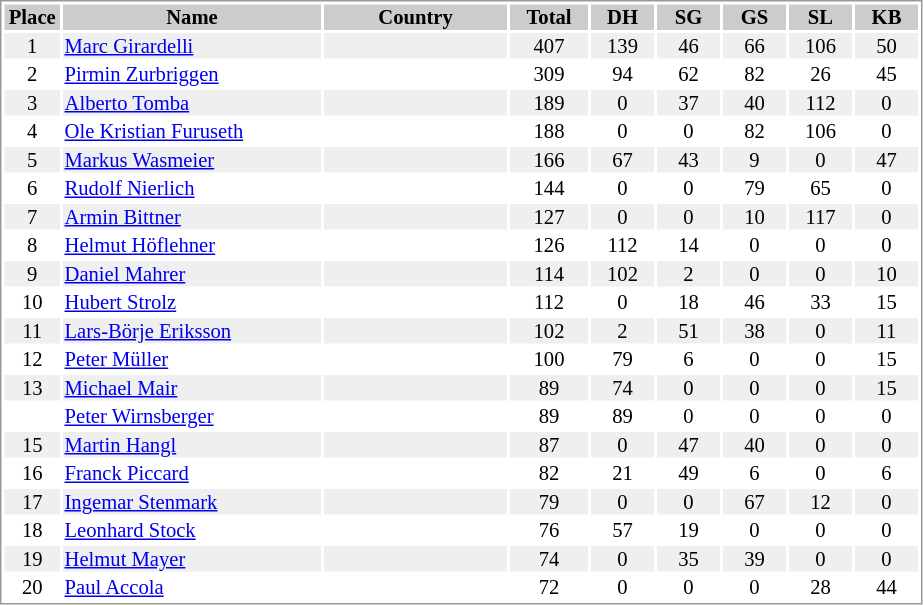<table border="0" style="border: 1px solid #999; background-color:#FFFFFF; text-align:center; font-size:86%; line-height:15px;">
<tr align="center" bgcolor="#CCCCCC">
<th width=35>Place</th>
<th width=170>Name</th>
<th width=120>Country</th>
<th width=50>Total</th>
<th width=40>DH</th>
<th width=40>SG</th>
<th width=40>GS</th>
<th width=40>SL</th>
<th width=40>KB</th>
</tr>
<tr bgcolor="#EFEFEF">
<td>1</td>
<td align="left"><a href='#'>Marc Girardelli</a></td>
<td align="left"></td>
<td>407</td>
<td>139</td>
<td>46</td>
<td>66</td>
<td>106</td>
<td>50</td>
</tr>
<tr>
<td>2</td>
<td align="left"><a href='#'>Pirmin Zurbriggen</a></td>
<td align="left"></td>
<td>309</td>
<td>94</td>
<td>62</td>
<td>82</td>
<td>26</td>
<td>45</td>
</tr>
<tr bgcolor="#EFEFEF">
<td>3</td>
<td align="left"><a href='#'>Alberto Tomba</a></td>
<td align="left"></td>
<td>189</td>
<td>0</td>
<td>37</td>
<td>40</td>
<td>112</td>
<td>0</td>
</tr>
<tr>
<td>4</td>
<td align="left"><a href='#'>Ole Kristian Furuseth</a></td>
<td align="left"></td>
<td>188</td>
<td>0</td>
<td>0</td>
<td>82</td>
<td>106</td>
<td>0</td>
</tr>
<tr bgcolor="#EFEFEF">
<td>5</td>
<td align="left"><a href='#'>Markus Wasmeier</a></td>
<td align="left"></td>
<td>166</td>
<td>67</td>
<td>43</td>
<td>9</td>
<td>0</td>
<td>47</td>
</tr>
<tr>
<td>6</td>
<td align="left"><a href='#'>Rudolf Nierlich</a></td>
<td align="left"></td>
<td>144</td>
<td>0</td>
<td>0</td>
<td>79</td>
<td>65</td>
<td>0</td>
</tr>
<tr bgcolor="#EFEFEF">
<td>7</td>
<td align="left"><a href='#'>Armin Bittner</a></td>
<td align="left"></td>
<td>127</td>
<td>0</td>
<td>0</td>
<td>10</td>
<td>117</td>
<td>0</td>
</tr>
<tr>
<td>8</td>
<td align="left"><a href='#'>Helmut Höflehner</a></td>
<td align="left"></td>
<td>126</td>
<td>112</td>
<td>14</td>
<td>0</td>
<td>0</td>
<td>0</td>
</tr>
<tr bgcolor="#EFEFEF">
<td>9</td>
<td align="left"><a href='#'>Daniel Mahrer</a></td>
<td align="left"></td>
<td>114</td>
<td>102</td>
<td>2</td>
<td>0</td>
<td>0</td>
<td>10</td>
</tr>
<tr>
<td>10</td>
<td align="left"><a href='#'>Hubert Strolz</a></td>
<td align="left"></td>
<td>112</td>
<td>0</td>
<td>18</td>
<td>46</td>
<td>33</td>
<td>15</td>
</tr>
<tr bgcolor="#EFEFEF">
<td>11</td>
<td align="left"><a href='#'>Lars-Börje Eriksson</a></td>
<td align="left"></td>
<td>102</td>
<td>2</td>
<td>51</td>
<td>38</td>
<td>0</td>
<td>11</td>
</tr>
<tr>
<td>12</td>
<td align="left"><a href='#'>Peter Müller</a></td>
<td align="left"></td>
<td>100</td>
<td>79</td>
<td>6</td>
<td>0</td>
<td>0</td>
<td>15</td>
</tr>
<tr bgcolor="#EFEFEF">
<td>13</td>
<td align="left"><a href='#'>Michael Mair</a></td>
<td align="left"></td>
<td>89</td>
<td>74</td>
<td>0</td>
<td>0</td>
<td>0</td>
<td>15</td>
</tr>
<tr>
<td></td>
<td align="left"><a href='#'>Peter Wirnsberger</a></td>
<td align="left"></td>
<td>89</td>
<td>89</td>
<td>0</td>
<td>0</td>
<td>0</td>
<td>0</td>
</tr>
<tr bgcolor="#EFEFEF">
<td>15</td>
<td align="left"><a href='#'>Martin Hangl</a></td>
<td align="left"></td>
<td>87</td>
<td>0</td>
<td>47</td>
<td>40</td>
<td>0</td>
<td>0</td>
</tr>
<tr>
<td>16</td>
<td align="left"><a href='#'>Franck Piccard</a></td>
<td align="left"></td>
<td>82</td>
<td>21</td>
<td>49</td>
<td>6</td>
<td>0</td>
<td>6</td>
</tr>
<tr bgcolor="#EFEFEF">
<td>17</td>
<td align="left"><a href='#'>Ingemar Stenmark</a></td>
<td align="left"></td>
<td>79</td>
<td>0</td>
<td>0</td>
<td>67</td>
<td>12</td>
<td>0</td>
</tr>
<tr>
<td>18</td>
<td align="left"><a href='#'>Leonhard Stock</a></td>
<td align="left"></td>
<td>76</td>
<td>57</td>
<td>19</td>
<td>0</td>
<td>0</td>
<td>0</td>
</tr>
<tr bgcolor="#EFEFEF">
<td>19</td>
<td align="left"><a href='#'>Helmut Mayer</a></td>
<td align="left"></td>
<td>74</td>
<td>0</td>
<td>35</td>
<td>39</td>
<td>0</td>
<td>0</td>
</tr>
<tr>
<td>20</td>
<td align="left"><a href='#'>Paul Accola</a></td>
<td align="left"></td>
<td>72</td>
<td>0</td>
<td>0</td>
<td>0</td>
<td>28</td>
<td>44</td>
</tr>
</table>
